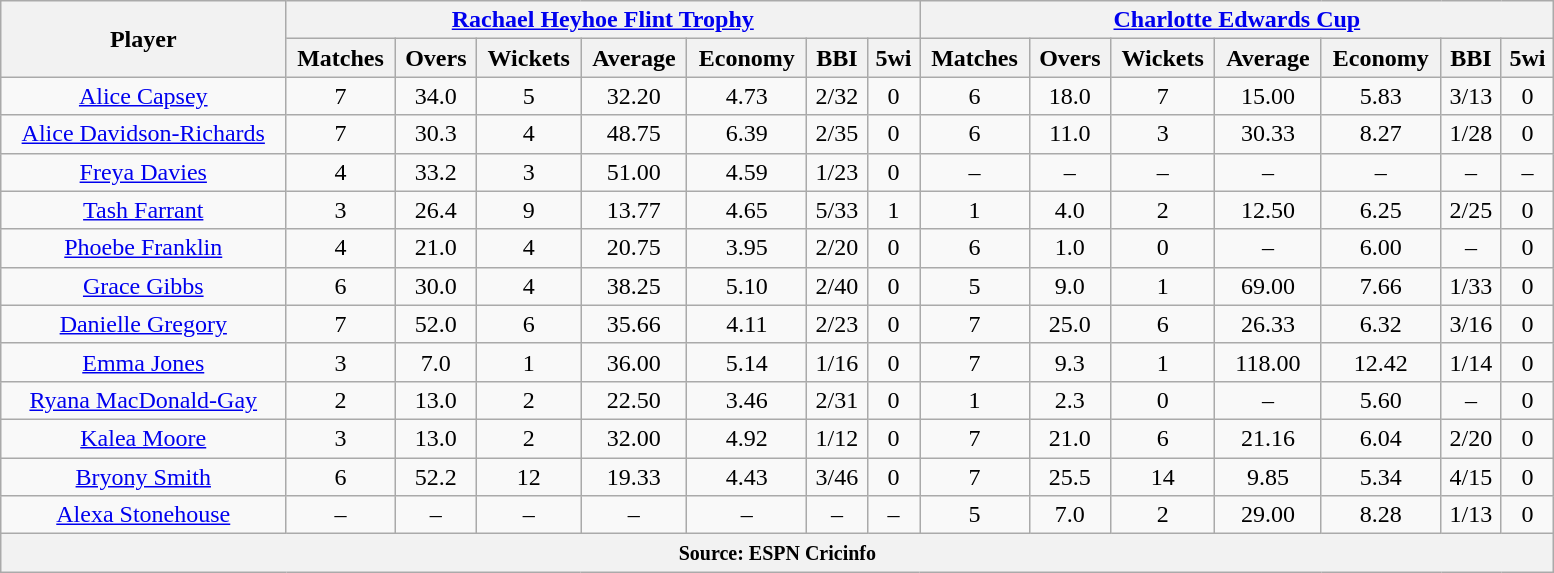<table class="wikitable" style="text-align:center; width:82%;">
<tr>
<th rowspan=2>Player</th>
<th colspan=7><a href='#'>Rachael Heyhoe Flint Trophy</a></th>
<th colspan=7><a href='#'>Charlotte Edwards Cup</a></th>
</tr>
<tr>
<th>Matches</th>
<th>Overs</th>
<th>Wickets</th>
<th>Average</th>
<th>Economy</th>
<th>BBI</th>
<th>5wi</th>
<th>Matches</th>
<th>Overs</th>
<th>Wickets</th>
<th>Average</th>
<th>Economy</th>
<th>BBI</th>
<th>5wi</th>
</tr>
<tr>
<td><a href='#'>Alice Capsey</a></td>
<td>7</td>
<td>34.0</td>
<td>5</td>
<td>32.20</td>
<td>4.73</td>
<td>2/32</td>
<td>0</td>
<td>6</td>
<td>18.0</td>
<td>7</td>
<td>15.00</td>
<td>5.83</td>
<td>3/13</td>
<td>0</td>
</tr>
<tr>
<td><a href='#'>Alice Davidson-Richards</a></td>
<td>7</td>
<td>30.3</td>
<td>4</td>
<td>48.75</td>
<td>6.39</td>
<td>2/35</td>
<td>0</td>
<td>6</td>
<td>11.0</td>
<td>3</td>
<td>30.33</td>
<td>8.27</td>
<td>1/28</td>
<td>0</td>
</tr>
<tr>
<td><a href='#'>Freya Davies</a></td>
<td>4</td>
<td>33.2</td>
<td>3</td>
<td>51.00</td>
<td>4.59</td>
<td>1/23</td>
<td>0</td>
<td>–</td>
<td>–</td>
<td>–</td>
<td>–</td>
<td>–</td>
<td>–</td>
<td>–</td>
</tr>
<tr>
<td><a href='#'>Tash Farrant</a></td>
<td>3</td>
<td>26.4</td>
<td>9</td>
<td>13.77</td>
<td>4.65</td>
<td>5/33</td>
<td>1</td>
<td>1</td>
<td>4.0</td>
<td>2</td>
<td>12.50</td>
<td>6.25</td>
<td>2/25</td>
<td>0</td>
</tr>
<tr>
<td><a href='#'>Phoebe Franklin</a></td>
<td>4</td>
<td>21.0</td>
<td>4</td>
<td>20.75</td>
<td>3.95</td>
<td>2/20</td>
<td>0</td>
<td>6</td>
<td>1.0</td>
<td>0</td>
<td>–</td>
<td>6.00</td>
<td>–</td>
<td>0</td>
</tr>
<tr>
<td><a href='#'>Grace Gibbs</a></td>
<td>6</td>
<td>30.0</td>
<td>4</td>
<td>38.25</td>
<td>5.10</td>
<td>2/40</td>
<td>0</td>
<td>5</td>
<td>9.0</td>
<td>1</td>
<td>69.00</td>
<td>7.66</td>
<td>1/33</td>
<td>0</td>
</tr>
<tr>
<td><a href='#'>Danielle Gregory</a></td>
<td>7</td>
<td>52.0</td>
<td>6</td>
<td>35.66</td>
<td>4.11</td>
<td>2/23</td>
<td>0</td>
<td>7</td>
<td>25.0</td>
<td>6</td>
<td>26.33</td>
<td>6.32</td>
<td>3/16</td>
<td>0</td>
</tr>
<tr>
<td><a href='#'>Emma Jones</a></td>
<td>3</td>
<td>7.0</td>
<td>1</td>
<td>36.00</td>
<td>5.14</td>
<td>1/16</td>
<td>0</td>
<td>7</td>
<td>9.3</td>
<td>1</td>
<td>118.00</td>
<td>12.42</td>
<td>1/14</td>
<td>0</td>
</tr>
<tr>
<td><a href='#'>Ryana MacDonald-Gay</a></td>
<td>2</td>
<td>13.0</td>
<td>2</td>
<td>22.50</td>
<td>3.46</td>
<td>2/31</td>
<td>0</td>
<td>1</td>
<td>2.3</td>
<td>0</td>
<td>–</td>
<td>5.60</td>
<td>–</td>
<td>0</td>
</tr>
<tr>
<td><a href='#'>Kalea Moore</a></td>
<td>3</td>
<td>13.0</td>
<td>2</td>
<td>32.00</td>
<td>4.92</td>
<td>1/12</td>
<td>0</td>
<td>7</td>
<td>21.0</td>
<td>6</td>
<td>21.16</td>
<td>6.04</td>
<td>2/20</td>
<td>0</td>
</tr>
<tr>
<td><a href='#'>Bryony Smith</a></td>
<td>6</td>
<td>52.2</td>
<td>12</td>
<td>19.33</td>
<td>4.43</td>
<td>3/46</td>
<td>0</td>
<td>7</td>
<td>25.5</td>
<td>14</td>
<td>9.85</td>
<td>5.34</td>
<td>4/15</td>
<td>0</td>
</tr>
<tr>
<td><a href='#'>Alexa Stonehouse</a></td>
<td>–</td>
<td>–</td>
<td>–</td>
<td>–</td>
<td>–</td>
<td>–</td>
<td>–</td>
<td>5</td>
<td>7.0</td>
<td>2</td>
<td>29.00</td>
<td>8.28</td>
<td>1/13</td>
<td>0</td>
</tr>
<tr>
<th colspan="15"><small>Source: ESPN Cricinfo</small></th>
</tr>
</table>
